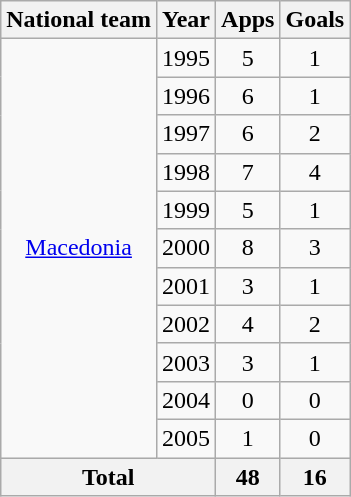<table class="wikitable" style="text-align:center">
<tr>
<th>National team</th>
<th>Year</th>
<th>Apps</th>
<th>Goals</th>
</tr>
<tr>
<td rowspan="11"><a href='#'>Macedonia</a></td>
<td>1995</td>
<td>5</td>
<td>1</td>
</tr>
<tr>
<td>1996</td>
<td>6</td>
<td>1</td>
</tr>
<tr>
<td>1997</td>
<td>6</td>
<td>2</td>
</tr>
<tr>
<td>1998</td>
<td>7</td>
<td>4</td>
</tr>
<tr>
<td>1999</td>
<td>5</td>
<td>1</td>
</tr>
<tr>
<td>2000</td>
<td>8</td>
<td>3</td>
</tr>
<tr>
<td>2001</td>
<td>3</td>
<td>1</td>
</tr>
<tr>
<td>2002</td>
<td>4</td>
<td>2</td>
</tr>
<tr>
<td>2003</td>
<td>3</td>
<td>1</td>
</tr>
<tr>
<td>2004</td>
<td>0</td>
<td>0</td>
</tr>
<tr>
<td>2005</td>
<td>1</td>
<td>0</td>
</tr>
<tr>
<th colspan="2">Total</th>
<th>48</th>
<th>16</th>
</tr>
</table>
